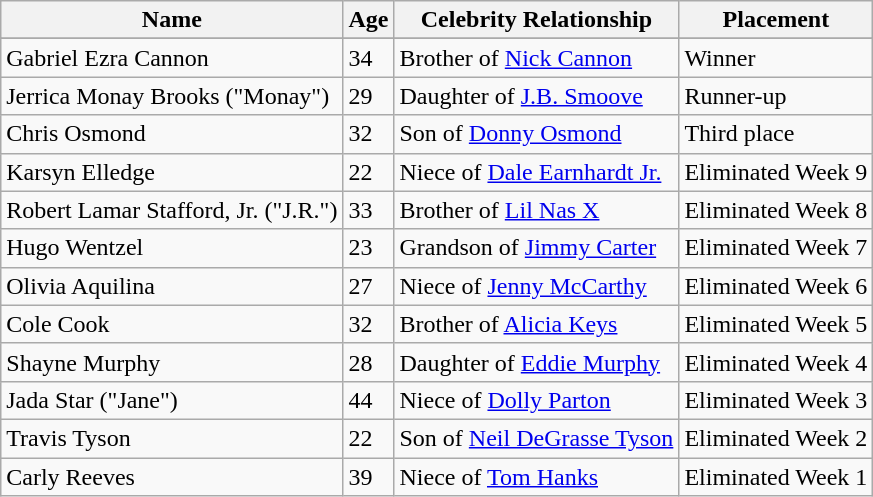<table class="wikitable sortable plainrowheaders">
<tr>
<th scope="col">Name</th>
<th scope="col">Age</th>
<th scope="col">Celebrity Relationship</th>
<th scope="col">Placement</th>
</tr>
<tr>
</tr>
<tr>
<td>Gabriel Ezra Cannon</td>
<td>34</td>
<td>Brother of <a href='#'>Nick Cannon</a></td>
<td>Winner</td>
</tr>
<tr>
<td>Jerrica Monay Brooks ("Monay")</td>
<td>29</td>
<td>Daughter of <a href='#'>J.B. Smoove</a></td>
<td>Runner-up</td>
</tr>
<tr>
<td>Chris Osmond</td>
<td>32</td>
<td>Son of <a href='#'>Donny Osmond</a></td>
<td>Third place</td>
</tr>
<tr>
<td>Karsyn Elledge</td>
<td>22</td>
<td>Niece of <a href='#'>Dale Earnhardt Jr.</a></td>
<td>Eliminated Week 9</td>
</tr>
<tr>
<td>Robert Lamar Stafford, Jr. ("J.R.")</td>
<td>33</td>
<td>Brother of <a href='#'>Lil Nas X</a></td>
<td>Eliminated Week 8</td>
</tr>
<tr>
<td>Hugo Wentzel</td>
<td>23</td>
<td>Grandson of <a href='#'>Jimmy Carter</a></td>
<td>Eliminated Week 7</td>
</tr>
<tr>
<td>Olivia Aquilina</td>
<td>27</td>
<td>Niece of <a href='#'>Jenny McCarthy</a></td>
<td>Eliminated Week 6</td>
</tr>
<tr>
<td>Cole Cook</td>
<td>32</td>
<td>Brother of <a href='#'>Alicia Keys</a></td>
<td>Eliminated Week 5</td>
</tr>
<tr>
<td>Shayne Murphy</td>
<td>28</td>
<td>Daughter of <a href='#'>Eddie Murphy</a></td>
<td>Eliminated Week 4</td>
</tr>
<tr>
<td>Jada Star ("Jane")</td>
<td>44</td>
<td>Niece of <a href='#'>Dolly Parton</a></td>
<td>Eliminated Week 3</td>
</tr>
<tr>
<td>Travis Tyson</td>
<td>22</td>
<td>Son of <a href='#'>Neil DeGrasse Tyson</a></td>
<td>Eliminated Week 2</td>
</tr>
<tr>
<td>Carly Reeves</td>
<td>39</td>
<td>Niece of <a href='#'>Tom Hanks</a></td>
<td>Eliminated Week 1</td>
</tr>
</table>
